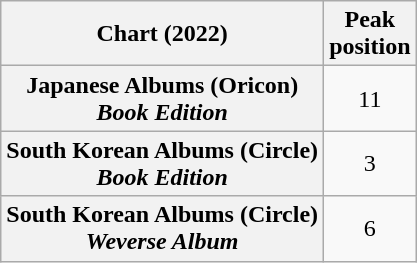<table class="wikitable sortable plainrowheaders" style="text-align:center">
<tr>
<th scope="col">Chart (2022)</th>
<th scope="col">Peak<br>position</th>
</tr>
<tr>
<th scope="row">Japanese Albums (Oricon)<br><em>Book Edition</em></th>
<td>11</td>
</tr>
<tr>
<th scope="row">South Korean Albums (Circle)<br><em>Book Edition</em></th>
<td>3</td>
</tr>
<tr>
<th scope="row">South Korean Albums (Circle)<br><em>Weverse Album</em></th>
<td>6</td>
</tr>
</table>
